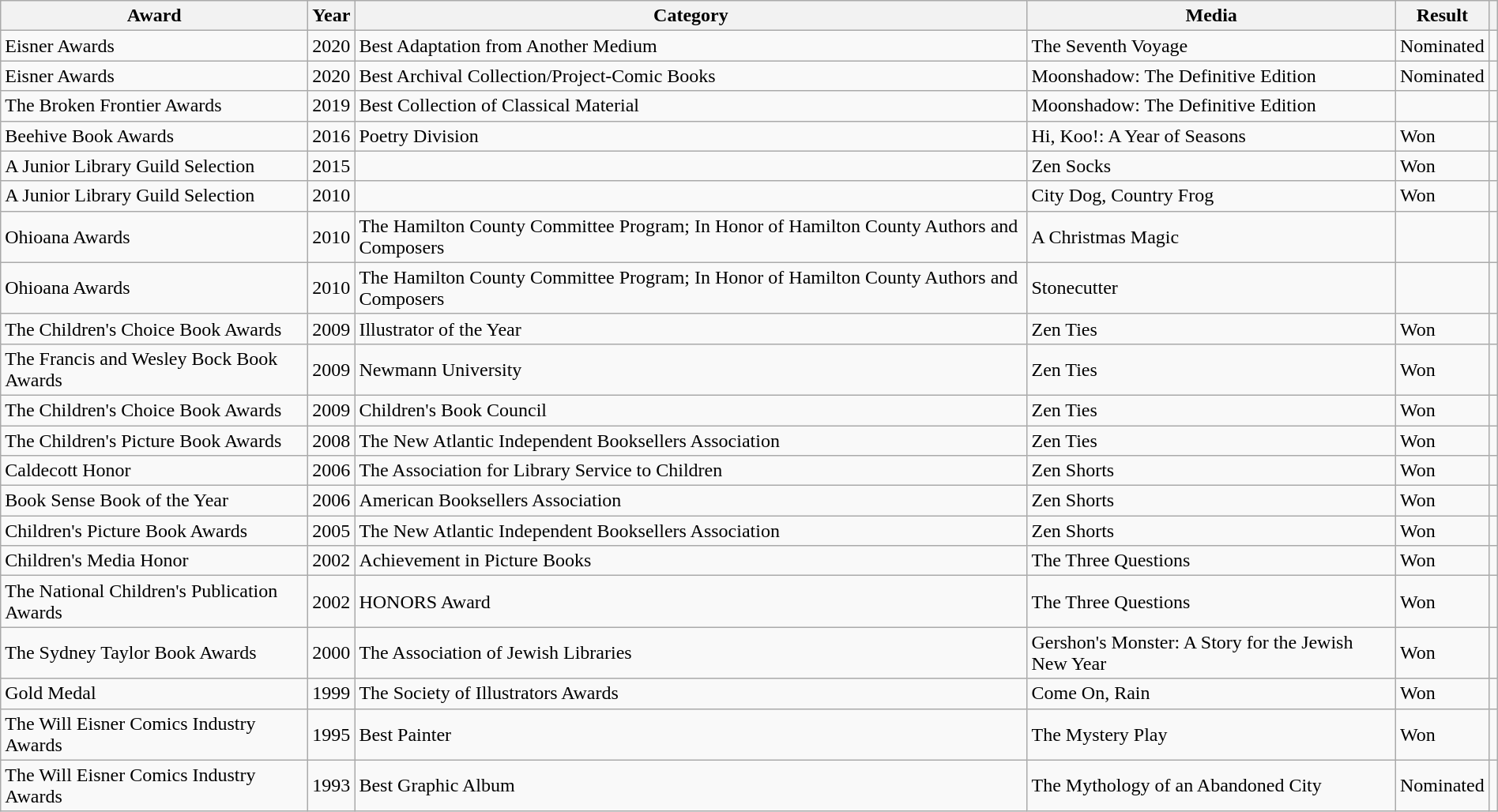<table class="wikitable sortable" style="width:100%">
<tr>
<th>Award</th>
<th>Year</th>
<th>Category</th>
<th>Media</th>
<th>Result</th>
<th class="unsortable"></th>
</tr>
<tr>
<td>Eisner Awards</td>
<td>2020</td>
<td>Best Adaptation from Another Medium</td>
<td>The Seventh Voyage</td>
<td>Nominated</td>
<td></td>
</tr>
<tr>
<td>Eisner Awards</td>
<td>2020</td>
<td>Best Archival Collection/Project-Comic Books</td>
<td>Moonshadow: The Definitive Edition</td>
<td>Nominated</td>
<td></td>
</tr>
<tr>
<td>The Broken Frontier Awards</td>
<td>2019</td>
<td>Best Collection of Classical Material</td>
<td>Moonshadow: The Definitive Edition</td>
<td></td>
<td></td>
</tr>
<tr>
<td>Beehive Book Awards</td>
<td>2016</td>
<td>Poetry Division</td>
<td>Hi, Koo!: A Year of Seasons</td>
<td>Won</td>
<td></td>
</tr>
<tr>
<td>A Junior Library Guild Selection</td>
<td>2015</td>
<td></td>
<td>Zen Socks</td>
<td>Won</td>
<td></td>
</tr>
<tr>
<td>A Junior Library Guild Selection</td>
<td>2010</td>
<td></td>
<td>City Dog, Country Frog</td>
<td>Won</td>
<td></td>
</tr>
<tr>
<td>Ohioana Awards</td>
<td>2010</td>
<td>The Hamilton County Committee Program; In Honor of Hamilton County Authors and Composers</td>
<td>A Christmas Magic</td>
<td></td>
<td></td>
</tr>
<tr>
<td>Ohioana Awards</td>
<td>2010</td>
<td>The Hamilton County Committee Program; In Honor of Hamilton County Authors and Composers</td>
<td>Stonecutter</td>
<td></td>
<td></td>
</tr>
<tr>
<td>The Children's Choice Book Awards</td>
<td>2009</td>
<td>Illustrator of the Year</td>
<td>Zen Ties</td>
<td>Won</td>
<td></td>
</tr>
<tr>
<td>The Francis and Wesley Bock Book Awards</td>
<td>2009</td>
<td>Newmann University</td>
<td>Zen Ties</td>
<td>Won</td>
<td></td>
</tr>
<tr>
<td>The Children's Choice Book Awards</td>
<td>2009</td>
<td>Children's Book Council</td>
<td>Zen Ties</td>
<td>Won</td>
<td></td>
</tr>
<tr>
<td>The Children's Picture Book Awards</td>
<td>2008</td>
<td>The New Atlantic Independent Booksellers Association</td>
<td>Zen Ties</td>
<td>Won</td>
<td></td>
</tr>
<tr>
<td>Caldecott Honor</td>
<td>2006</td>
<td>The Association for Library Service to Children</td>
<td>Zen Shorts</td>
<td>Won</td>
<td></td>
</tr>
<tr>
<td>Book Sense Book of the Year</td>
<td>2006</td>
<td>American Booksellers Association</td>
<td>Zen Shorts</td>
<td>Won</td>
<td></td>
</tr>
<tr>
<td>Children's Picture Book Awards</td>
<td>2005</td>
<td>The New Atlantic Independent Booksellers Association</td>
<td>Zen Shorts</td>
<td>Won</td>
<td></td>
</tr>
<tr>
<td>Children's Media Honor</td>
<td>2002</td>
<td>Achievement in Picture Books</td>
<td>The Three Questions</td>
<td>Won</td>
<td></td>
</tr>
<tr>
<td>The National Children's Publication Awards</td>
<td>2002</td>
<td>HONORS Award</td>
<td>The Three Questions</td>
<td>Won</td>
<td></td>
</tr>
<tr>
<td>The Sydney Taylor Book Awards</td>
<td>2000</td>
<td>The Association of Jewish Libraries</td>
<td>Gershon's Monster: A Story for the Jewish New Year</td>
<td>Won</td>
<td></td>
</tr>
<tr>
<td>Gold Medal</td>
<td>1999</td>
<td>The Society of Illustrators Awards</td>
<td>Come On, Rain</td>
<td>Won</td>
<td></td>
</tr>
<tr>
<td>The Will Eisner Comics Industry Awards</td>
<td>1995</td>
<td>Best Painter</td>
<td>The Mystery Play</td>
<td>Won</td>
<td></td>
</tr>
<tr>
<td>The Will Eisner Comics Industry Awards</td>
<td>1993</td>
<td>Best Graphic Album</td>
<td>The Mythology of an Abandoned City</td>
<td>Nominated</td>
<td></td>
</tr>
</table>
